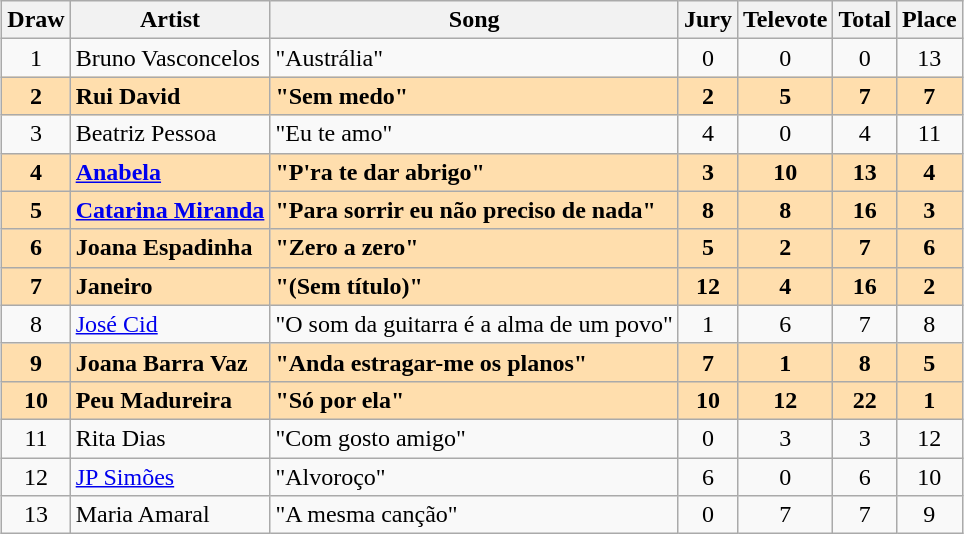<table class="sortable wikitable" style="margin: 1em auto 1em auto; text-align:center;">
<tr>
<th>Draw</th>
<th>Artist</th>
<th>Song</th>
<th>Jury</th>
<th>Televote</th>
<th>Total</th>
<th>Place</th>
</tr>
<tr>
<td>1</td>
<td align="left">Bruno Vasconcelos</td>
<td align="left">"Austrália"</td>
<td>0</td>
<td>0</td>
<td>0</td>
<td>13</td>
</tr>
<tr style="font-weight:bold; background:#FFDEAD;">
<td>2</td>
<td align="left">Rui David</td>
<td align="left">"Sem medo"</td>
<td>2</td>
<td>5</td>
<td>7</td>
<td>7</td>
</tr>
<tr>
<td>3</td>
<td align="left">Beatriz Pessoa</td>
<td align="left">"Eu te amo"</td>
<td>4</td>
<td>0</td>
<td>4</td>
<td>11</td>
</tr>
<tr style="font-weight:bold; background:#FFDEAD;">
<td>4</td>
<td align="left"><a href='#'>Anabela</a></td>
<td align="left">"P'ra te dar abrigo"</td>
<td>3</td>
<td>10</td>
<td>13</td>
<td>4</td>
</tr>
<tr style="font-weight:bold; background:#FFDEAD;">
<td>5</td>
<td align="left"><a href='#'>Catarina Miranda</a></td>
<td align="left">"Para sorrir eu não preciso de nada"</td>
<td>8</td>
<td>8</td>
<td>16</td>
<td>3</td>
</tr>
<tr style="font-weight:bold; background:#FFDEAD;">
<td>6</td>
<td align="left">Joana Espadinha</td>
<td align="left">"Zero a zero"</td>
<td>5</td>
<td>2</td>
<td>7</td>
<td>6</td>
</tr>
<tr style="font-weight:bold; background:#FFDEAD;">
<td>7</td>
<td align="left">Janeiro</td>
<td align="left">"(Sem título)"</td>
<td>12</td>
<td>4</td>
<td>16</td>
<td>2</td>
</tr>
<tr>
<td>8</td>
<td align="left"><a href='#'>José Cid</a></td>
<td align="left">"O som da guitarra é a alma de um povo"</td>
<td>1</td>
<td>6</td>
<td>7</td>
<td>8</td>
</tr>
<tr style="font-weight:bold; background:#FFDEAD;">
<td>9</td>
<td align="left">Joana Barra Vaz</td>
<td align="left">"Anda estragar-me os planos"</td>
<td>7</td>
<td>1</td>
<td>8</td>
<td>5</td>
</tr>
<tr style="font-weight:bold; background:#FFDEAD;">
<td>10</td>
<td align="left">Peu Madureira</td>
<td align="left">"Só por ela"</td>
<td>10</td>
<td>12</td>
<td>22</td>
<td>1</td>
</tr>
<tr>
<td>11</td>
<td align="left">Rita Dias</td>
<td align="left">"Com gosto amigo"</td>
<td>0</td>
<td>3</td>
<td>3</td>
<td>12</td>
</tr>
<tr>
<td>12</td>
<td align="left"><a href='#'>JP Simões</a></td>
<td align="left">"Alvoroço"</td>
<td>6</td>
<td>0</td>
<td>6</td>
<td>10</td>
</tr>
<tr>
<td>13</td>
<td align="left">Maria Amaral</td>
<td align="left">"A mesma canção"</td>
<td>0</td>
<td>7</td>
<td>7</td>
<td>9</td>
</tr>
</table>
